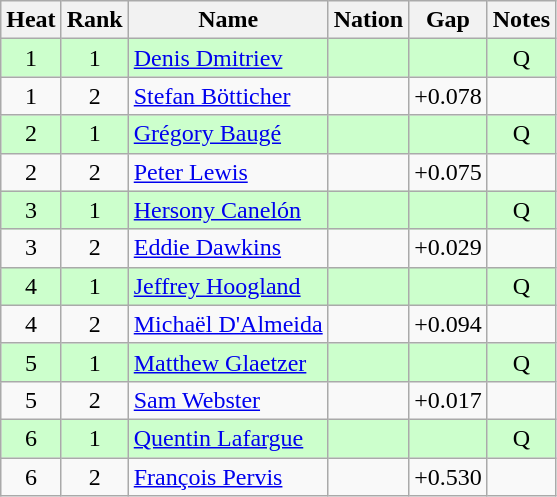<table class="wikitable sortable" style="text-align:center">
<tr>
<th>Heat</th>
<th>Rank</th>
<th>Name</th>
<th>Nation</th>
<th>Gap</th>
<th>Notes</th>
</tr>
<tr bgcolor=ccffcc>
<td>1</td>
<td>1</td>
<td align=left><a href='#'>Denis Dmitriev</a></td>
<td align=left></td>
<td></td>
<td>Q</td>
</tr>
<tr>
<td>1</td>
<td>2</td>
<td align=left><a href='#'>Stefan Bötticher</a></td>
<td align=left></td>
<td>+0.078</td>
<td></td>
</tr>
<tr bgcolor=ccffcc>
<td>2</td>
<td>1</td>
<td align=left><a href='#'>Grégory Baugé</a></td>
<td align=left></td>
<td></td>
<td>Q</td>
</tr>
<tr>
<td>2</td>
<td>2</td>
<td align=left><a href='#'>Peter Lewis</a></td>
<td align=left></td>
<td>+0.075</td>
<td></td>
</tr>
<tr bgcolor=ccffcc>
<td>3</td>
<td>1</td>
<td align=left><a href='#'>Hersony Canelón</a></td>
<td align=left></td>
<td></td>
<td>Q</td>
</tr>
<tr>
<td>3</td>
<td>2</td>
<td align=left><a href='#'>Eddie Dawkins</a></td>
<td align=left></td>
<td>+0.029</td>
<td></td>
</tr>
<tr bgcolor=ccffcc>
<td>4</td>
<td>1</td>
<td align=left><a href='#'>Jeffrey Hoogland</a></td>
<td align=left></td>
<td></td>
<td>Q</td>
</tr>
<tr>
<td>4</td>
<td>2</td>
<td align=left><a href='#'>Michaël D'Almeida</a></td>
<td align=left></td>
<td>+0.094</td>
<td></td>
</tr>
<tr bgcolor=ccffcc>
<td>5</td>
<td>1</td>
<td align=left><a href='#'>Matthew Glaetzer</a></td>
<td align=left></td>
<td></td>
<td>Q</td>
</tr>
<tr>
<td>5</td>
<td>2</td>
<td align=left><a href='#'>Sam Webster</a></td>
<td align=left></td>
<td>+0.017</td>
<td></td>
</tr>
<tr bgcolor=ccffcc>
<td>6</td>
<td>1</td>
<td align=left><a href='#'>Quentin Lafargue</a></td>
<td align=left></td>
<td></td>
<td>Q</td>
</tr>
<tr>
<td>6</td>
<td>2</td>
<td align=left><a href='#'>François Pervis</a></td>
<td align=left></td>
<td>+0.530</td>
<td></td>
</tr>
</table>
